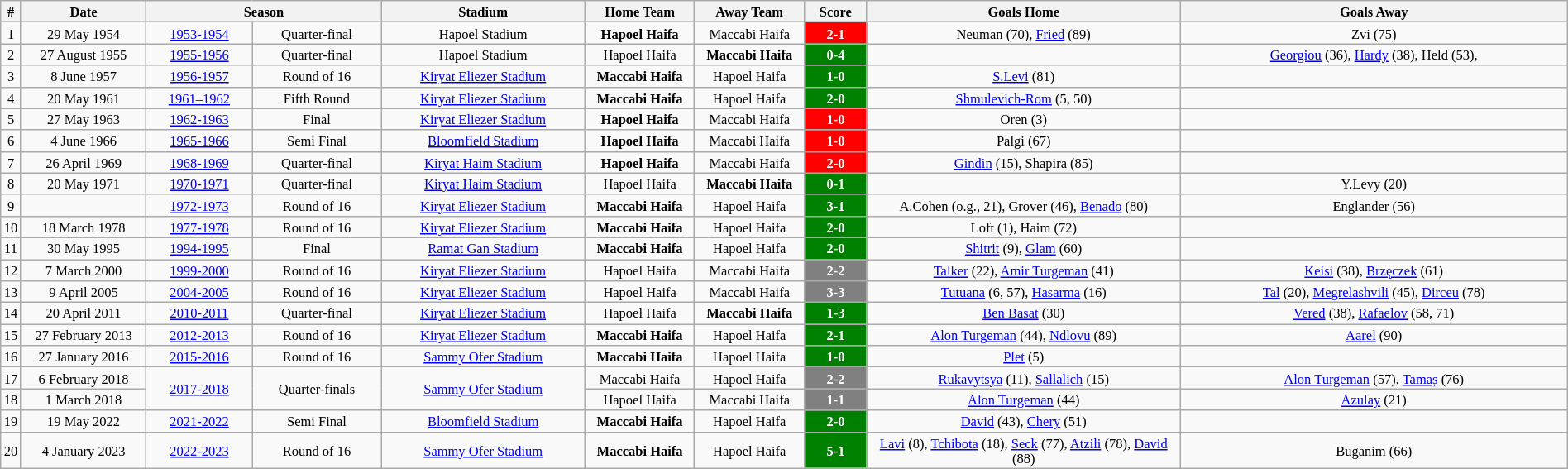<table class="wikitable sortable" style="width:100%; margin:0 left; font-size: 11px">
<tr>
<th width=1%>#</th>
<th class="unsortable" width=8%>Date</th>
<th colspan="2" width=15%>Season</th>
<th width=13%>Stadium</th>
<th width=7%>Home Team</th>
<th width=7%>Away Team</th>
<th width=4%>Score</th>
<th width=20%>Goals Home</th>
<th width=20>Goals Away</th>
</tr>
<tr style="text-align:center;">
<td>1</td>
<td>29 May 1954</td>
<td><a href='#'>1953-1954</a></td>
<td>Quarter-final</td>
<td>Hapoel Stadium</td>
<td><strong>Hapoel Haifa</strong></td>
<td>Maccabi Haifa</td>
<td style="color:white; background:#FF0000"><strong>2-1</strong></td>
<td>Neuman (70), <a href='#'>Fried</a> (89)</td>
<td>Zvi (75)</td>
</tr>
<tr style="text-align:center;">
<td>2</td>
<td>27 August 1955</td>
<td><a href='#'>1955-1956</a></td>
<td>Quarter-final</td>
<td>Hapoel Stadium</td>
<td>Hapoel Haifa</td>
<td><strong>Maccabi Haifa</strong></td>
<td style="color:white; background:#008000"><strong>0-4</strong></td>
<td></td>
<td><a href='#'>Georgiou</a> (36), <a href='#'>Hardy</a> (38), Held (53), </td>
</tr>
<tr style="text-align:center;">
<td>3</td>
<td>8 June 1957</td>
<td><a href='#'>1956-1957</a></td>
<td>Round of 16</td>
<td><a href='#'>Kiryat Eliezer Stadium</a></td>
<td><strong>Maccabi Haifa</strong></td>
<td>Hapoel Haifa</td>
<td style="color:white; background:#008000"><strong>1-0</strong></td>
<td><a href='#'>S.Levi</a> (81)</td>
<td></td>
</tr>
<tr style="text-align:center;">
<td>4</td>
<td>20 May 1961</td>
<td><a href='#'>1961–1962</a></td>
<td>Fifth Round</td>
<td><a href='#'>Kiryat Eliezer Stadium</a></td>
<td><strong>Maccabi Haifa</strong></td>
<td>Hapoel Haifa</td>
<td style="color:white; background:#008000"><strong>2-0</strong></td>
<td><a href='#'>Shmulevich-Rom</a> (5, 50)</td>
<td></td>
</tr>
<tr style="text-align:center;">
<td>5</td>
<td>27 May 1963</td>
<td><a href='#'>1962-1963</a></td>
<td>Final</td>
<td><a href='#'>Kiryat Eliezer Stadium</a></td>
<td><strong>Hapoel Haifa</strong></td>
<td>Maccabi Haifa</td>
<td style="color:white; background:#FF0000"><strong>1-0</strong></td>
<td>Oren (3)</td>
<td></td>
</tr>
<tr style="text-align:center;">
<td>6</td>
<td>4 June 1966</td>
<td><a href='#'>1965-1966</a></td>
<td>Semi Final</td>
<td><a href='#'>Bloomfield Stadium</a></td>
<td><strong>Hapoel Haifa</strong></td>
<td>Maccabi Haifa</td>
<td style="color:white; background:#FF0000"><strong>1-0</strong></td>
<td>Palgi (67)</td>
<td></td>
</tr>
<tr style="text-align:center;">
<td>7</td>
<td>26 April 1969</td>
<td><a href='#'>1968-1969</a></td>
<td>Quarter-final</td>
<td><a href='#'>Kiryat Haim Stadium</a></td>
<td><strong>Hapoel Haifa</strong></td>
<td>Maccabi Haifa</td>
<td style="color:white; background:#FF0000"><strong>2-0</strong></td>
<td><a href='#'>Gindin</a> (15), Shapira (85)</td>
<td></td>
</tr>
<tr style="text-align:center;">
<td>8</td>
<td>20 May 1971</td>
<td><a href='#'>1970-1971</a></td>
<td>Quarter-final</td>
<td><a href='#'>Kiryat Haim Stadium</a></td>
<td>Hapoel Haifa</td>
<td><strong>Maccabi Haifa</strong></td>
<td style="color:white; background:#008000"><strong>0-1</strong></td>
<td></td>
<td>Y.Levy (20)</td>
</tr>
<tr style="text-align:center;">
<td>9</td>
<td></td>
<td><a href='#'>1972-1973</a></td>
<td>Round of 16</td>
<td><a href='#'>Kiryat Eliezer Stadium</a></td>
<td><strong>Maccabi Haifa</strong></td>
<td>Hapoel Haifa</td>
<td style="color:white; background:#008000"><strong>3-1</strong></td>
<td>A.Cohen (o.g., 21), Grover (46), <a href='#'>Benado</a> (80)</td>
<td>Englander (56)</td>
</tr>
<tr style="text-align:center;">
<td>10</td>
<td>18 March 1978</td>
<td><a href='#'>1977-1978</a></td>
<td>Round of 16</td>
<td><a href='#'>Kiryat Eliezer Stadium</a></td>
<td><strong>Maccabi Haifa</strong></td>
<td>Hapoel Haifa</td>
<td style="color:white; background:#008000"><strong>2-0</strong></td>
<td>Loft (1), Haim (72)</td>
<td></td>
</tr>
<tr style="text-align:center;">
<td>11</td>
<td>30 May 1995</td>
<td><a href='#'>1994-1995</a></td>
<td>Final</td>
<td><a href='#'>Ramat Gan Stadium</a></td>
<td><strong>Maccabi Haifa</strong></td>
<td>Hapoel Haifa</td>
<td style="color:white; background:#008000"><strong>2-0</strong></td>
<td><a href='#'>Shitrit</a> (9), <a href='#'>Glam</a> (60)</td>
<td></td>
</tr>
<tr style="text-align:center;">
<td>12</td>
<td>7 March 2000</td>
<td><a href='#'>1999-2000</a></td>
<td>Round of 16</td>
<td><a href='#'>Kiryat Eliezer Stadium</a></td>
<td>Hapoel Haifa</td>
<td>Maccabi Haifa</td>
<td style="color:white; background:#808080"><strong>2-2</strong></td>
<td><a href='#'>Talker</a> (22), <a href='#'>Amir Turgeman</a> (41)</td>
<td><a href='#'>Keisi</a> (38), <a href='#'>Brzęczek</a> (61)</td>
</tr>
<tr style="text-align:center;">
<td>13</td>
<td>9 April 2005</td>
<td><a href='#'>2004-2005</a></td>
<td>Round of 16</td>
<td><a href='#'>Kiryat Eliezer Stadium</a></td>
<td>Hapoel Haifa</td>
<td>Maccabi Haifa</td>
<td style="color:white; background:#808080"><strong>3-3</strong></td>
<td><a href='#'>Tutuana</a> (6, 57), <a href='#'>Hasarma</a> (16)</td>
<td><a href='#'>Tal</a> (20), <a href='#'>Megrelashvili</a> (45), <a href='#'>Dirceu</a> (78)</td>
</tr>
<tr style="text-align:center;">
<td>14</td>
<td>20 April 2011</td>
<td><a href='#'>2010-2011</a></td>
<td>Quarter-final</td>
<td><a href='#'>Kiryat Eliezer Stadium</a></td>
<td>Hapoel Haifa</td>
<td><strong>Maccabi Haifa</strong></td>
<td style="color:white; background:#008000"><strong>1-3</strong></td>
<td><a href='#'>Ben Basat</a> (30)</td>
<td><a href='#'>Vered</a> (38), <a href='#'>Rafaelov</a> (58, 71)</td>
</tr>
<tr style="text-align:center;">
<td>15</td>
<td>27 February 2013</td>
<td><a href='#'>2012-2013</a></td>
<td>Round of 16</td>
<td><a href='#'>Kiryat Eliezer Stadium</a></td>
<td><strong>Maccabi Haifa</strong></td>
<td>Hapoel Haifa</td>
<td style="color:white; background:#008000"><strong>2-1</strong></td>
<td><a href='#'>Alon Turgeman</a> (44), <a href='#'>Ndlovu</a> (89)</td>
<td><a href='#'>Aarel</a> (90)</td>
</tr>
<tr style="text-align:center;">
<td>16</td>
<td>27 January 2016</td>
<td><a href='#'>2015-2016</a></td>
<td>Round of 16</td>
<td><a href='#'>Sammy Ofer Stadium</a></td>
<td><strong>Maccabi Haifa</strong></td>
<td>Hapoel Haifa</td>
<td style="color:white; background:#008000"><strong>1-0</strong></td>
<td><a href='#'>Plet</a> (5)</td>
<td></td>
</tr>
<tr style="text-align:center;">
<td>17</td>
<td>6 February 2018</td>
<td rowspan="2"><a href='#'>2017-2018</a></td>
<td rowspan="2">Quarter-finals</td>
<td rowspan="2"><a href='#'>Sammy Ofer Stadium</a></td>
<td>Maccabi Haifa</td>
<td>Hapoel Haifa</td>
<td style="color:white; background:#808080"><strong>2-2</strong></td>
<td><a href='#'>Rukavytsya</a> (11), <a href='#'>Sallalich</a> (15)</td>
<td><a href='#'>Alon Turgeman</a> (57), <a href='#'>Tamaș</a> (76)</td>
</tr>
<tr style="text-align:center;">
<td>18</td>
<td>1 March 2018</td>
<td>Hapoel Haifa</td>
<td>Maccabi Haifa</td>
<td style="color:white; background:#808080"><strong>1-1</strong></td>
<td><a href='#'>Alon Turgeman</a> (44)</td>
<td><a href='#'>Azulay</a> (21)</td>
</tr>
<tr style="text-align:center;">
<td>19</td>
<td>19 May 2022</td>
<td><a href='#'>2021-2022</a></td>
<td>Semi Final</td>
<td><a href='#'>Bloomfield Stadium</a></td>
<td><strong>Maccabi Haifa</strong></td>
<td>Hapoel Haifa</td>
<td style="color:white; background:#008000"><strong>2-0</strong></td>
<td><a href='#'>David</a> (43), <a href='#'>Chery</a> (51)</td>
<td></td>
</tr>
<tr style="text-align:center;">
<td>20</td>
<td>4 January 2023</td>
<td><a href='#'>2022-2023</a></td>
<td>Round of 16</td>
<td><a href='#'>Sammy Ofer Stadium</a></td>
<td><strong>Maccabi Haifa</strong></td>
<td>Hapoel Haifa</td>
<td style="color:white; background:#008000"><strong>5-1</strong></td>
<td><a href='#'>Lavi</a> (8), <a href='#'>Tchibota</a> (18), <a href='#'>Seck</a> (77), <a href='#'>Atzili</a> (78), <a href='#'>David</a> (88)</td>
<td>Buganim (66)</td>
</tr>
</table>
